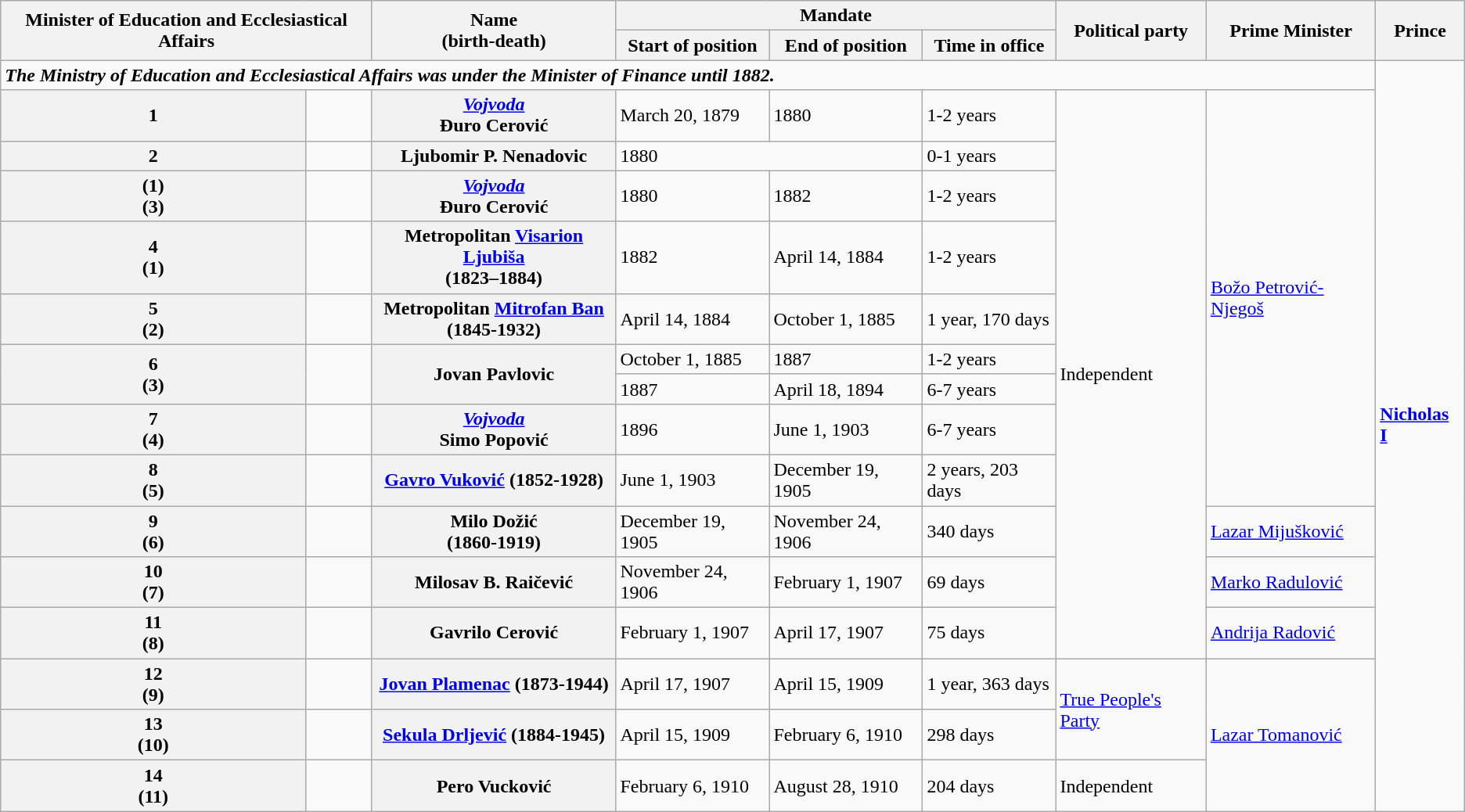<table class="wikitable">
<tr>
<th colspan="2" rowspan="2">Minister of Education and Ecclesiastical Affairs</th>
<th rowspan="2">Name<br>(birth-death)</th>
<th colspan="3">Mandate</th>
<th rowspan="2">Political party</th>
<th rowspan="2">Prime Minister</th>
<th rowspan="2">Prince</th>
</tr>
<tr>
<th>Start of position</th>
<th>End of position</th>
<th>Time in office</th>
</tr>
<tr>
<td colspan="8"><strong><em>The Ministry of Education and Ecclesiastical Affairs was under the Minister of Finance until 1882.</em></strong></td>
<td rowspan="16"><strong><a href='#'>Nicholas I</a></strong><br><br></td>
</tr>
<tr>
<th>1</th>
<td></td>
<th><em><a href='#'>Vojvoda</a></em><br>Đuro Cerović</th>
<td>March 20, 1879</td>
<td>1880</td>
<td>1-2 years</td>
<td rowspan="12">Independent</td>
<td rowspan="9"><a href='#'>Božo Petrović-Njegoš</a> </td>
</tr>
<tr>
<th>2</th>
<td></td>
<th>Ljubomir P. Nenadovic</th>
<td colspan="2">1880</td>
<td>0-1 years</td>
</tr>
<tr>
<th>(1)<br>(3)</th>
<td></td>
<th><em><a href='#'>Vojvoda</a></em><br>Đuro Cerović</th>
<td>1880</td>
<td>1882</td>
<td>1-2 years</td>
</tr>
<tr>
<th>4<br>(1)</th>
<td></td>
<th>Metropolitan <a href='#'>Visarion Ljubiša</a><br>(1823–1884)</th>
<td>1882</td>
<td>April 14, 1884</td>
<td>1-2 years</td>
</tr>
<tr>
<th>5<br>(2)</th>
<td></td>
<th>Metropolitan <a href='#'>Mitrofan Ban</a><br>(1845-1932)</th>
<td>April 14, 1884</td>
<td>October 1, 1885</td>
<td>1 year, 170 days</td>
</tr>
<tr>
<th rowspan="2">6<br>(3)</th>
<td rowspan="2"></td>
<th rowspan="2">Jovan Pavlovic</th>
<td>October 1, 1885</td>
<td>1887</td>
<td>1-2 years</td>
</tr>
<tr>
<td>1887</td>
<td>April 18, 1894</td>
<td>6-7 years</td>
</tr>
<tr>
<th>7<br>(4)</th>
<td></td>
<th><em><a href='#'>Vojvoda</a></em><br>Simo Popović</th>
<td>1896</td>
<td>June 1, 1903</td>
<td>6-7 years</td>
</tr>
<tr>
<th>8<br>(5)</th>
<td></td>
<th><a href='#'>Gavro Vuković</a> (1852-1928)</th>
<td>June 1, 1903</td>
<td>December 19, 1905</td>
<td>2 years, 203 days</td>
</tr>
<tr>
<th>9<br>(6)</th>
<td></td>
<th>Milo Dožić<br>(1860-1919)</th>
<td>December 19, 1905</td>
<td>November 24, 1906</td>
<td>340 days</td>
<td><a href='#'>Lazar Mijušković</a> </td>
</tr>
<tr>
<th>10<br>(7)</th>
<td></td>
<th>Milosav B. Raičević</th>
<td>November 24, 1906</td>
<td>February 1, 1907</td>
<td>69 days</td>
<td><a href='#'>Marko Radulović</a> </td>
</tr>
<tr>
<th>11<br>(8)</th>
<td></td>
<th>Gavrilo Cerović</th>
<td>February 1, 1907</td>
<td>April 17, 1907</td>
<td>75 days</td>
<td><a href='#'>Andrija Radović</a> </td>
</tr>
<tr>
<th>12<br>(9)</th>
<td></td>
<th><a href='#'>Jovan Plamenac</a> (1873-1944)</th>
<td>April 17, 1907</td>
<td>April 15, 1909</td>
<td>1 year, 363 days</td>
<td rowspan="2"><a href='#'>True People's Party</a></td>
<td rowspan="3"><a href='#'>Lazar Tomanović</a> </td>
</tr>
<tr>
<th>13<br>(10)</th>
<td></td>
<th><strong><a href='#'>Sekula Drljević</a> (1884-1945)</strong></th>
<td>April 15, 1909</td>
<td>February 6, 1910</td>
<td>298 days</td>
</tr>
<tr>
<th>14<br>(11)</th>
<td></td>
<th>Pero Vucković</th>
<td>February 6, 1910</td>
<td>August 28, 1910</td>
<td>204 days</td>
<td>Independent</td>
</tr>
</table>
